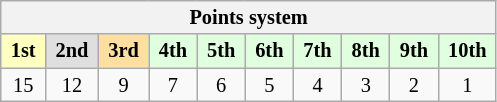<table class="wikitable" style="font-size: 85%; text-align: center">
<tr>
<th colspan=19>Points system</th>
</tr>
<tr>
<td style="background:#ffffbf;"> <strong>1st</strong> </td>
<td style="background:#dfdfdf;"> <strong>2nd</strong> </td>
<td style="background:#ffdf9f;"> <strong>3rd</strong> </td>
<td style="background:#dfffdf;"> <strong>4th</strong> </td>
<td style="background:#dfffdf;"> <strong>5th</strong> </td>
<td style="background:#dfffdf;"> <strong>6th</strong> </td>
<td style="background:#dfffdf;"> <strong>7th</strong> </td>
<td style="background:#dfffdf;"> <strong>8th</strong> </td>
<td style="background:#dfffdf;"> <strong>9th</strong> </td>
<td style="background:#dfffdf;"> <strong>10th</strong> </td>
</tr>
<tr>
<td>15</td>
<td>12</td>
<td>9</td>
<td>7</td>
<td>6</td>
<td>5</td>
<td>4</td>
<td>3</td>
<td>2</td>
<td>1</td>
</tr>
</table>
